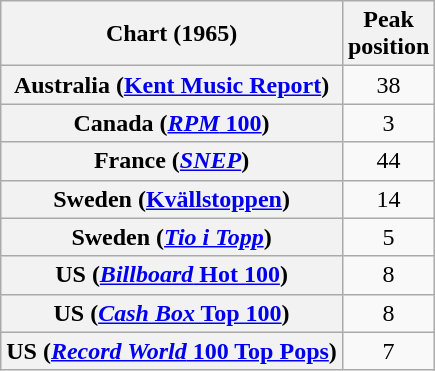<table class="wikitable sortable plainrowheaders" style="text-align:center">
<tr>
<th>Chart (1965)</th>
<th>Peak<br>position</th>
</tr>
<tr>
<th scope="row">Australia (<a href='#'>Kent Music Report</a>)</th>
<td style="text-align:center;">38</td>
</tr>
<tr>
<th scope="row">Canada (<a href='#'><em>RPM</em> 100</a>)</th>
<td style="text-align:center;">3</td>
</tr>
<tr>
<th scope="row">France (<em><a href='#'>SNEP</a></em>)</th>
<td style="text-align:center;">44</td>
</tr>
<tr>
<th scope="row">Sweden (<a href='#'>Kvällstoppen</a>)</th>
<td style="text-align:center;">14</td>
</tr>
<tr>
<th scope="row">Sweden (<a href='#'><em>Tio i Topp</em></a>)</th>
<td style="text-align:center;">5</td>
</tr>
<tr>
<th scope="row">US (<a href='#'><em>Billboard</em> Hot 100</a>)</th>
<td style="text-align:center;">8</td>
</tr>
<tr>
<th scope="row">US (<a href='#'><em>Cash Box</em> Top 100</a>)</th>
<td style="text-align:center;">8</td>
</tr>
<tr>
<th scope="row">US (<a href='#'><em>Record World</em> 100 Top Pops</a>)</th>
<td style="text-align:center;">7</td>
</tr>
</table>
